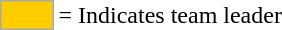<table>
<tr>
<td style="background:#fc0; border:1px solid #aaa; width:2em;"></td>
<td>= Indicates team leader</td>
</tr>
</table>
